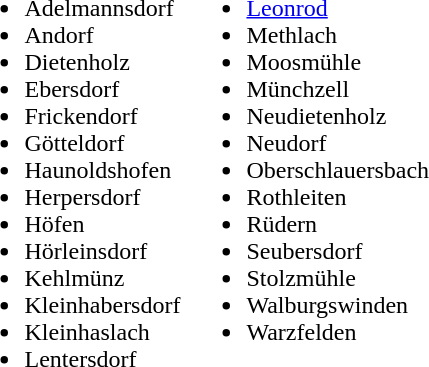<table>
<tr>
<td><br><ul><li>Adelmannsdorf</li><li>Andorf</li><li>Dietenholz</li><li>Ebersdorf</li><li>Frickendorf</li><li>Götteldorf</li><li>Haunoldshofen</li><li>Herpersdorf</li><li>Höfen</li><li>Hörleinsdorf</li><li>Kehlmünz</li><li>Kleinhabersdorf</li><li>Kleinhaslach</li><li>Lentersdorf</li></ul></td>
<td><br><ul><li><a href='#'>Leonrod</a></li><li>Methlach</li><li>Moosmühle</li><li>Münchzell</li><li>Neudietenholz</li><li>Neudorf</li><li>Oberschlauersbach</li><li>Rothleiten</li><li>Rüdern</li><li>Seubersdorf</li><li>Stolzmühle</li><li>Walburgswinden</li><li>Warzfelden</li></ul><br></td>
</tr>
</table>
